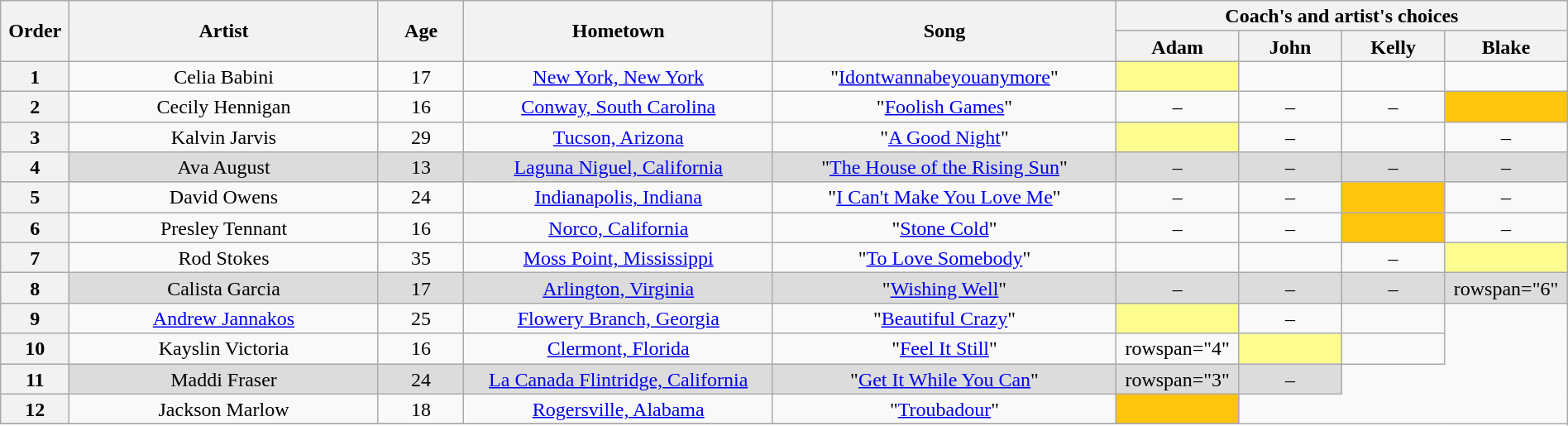<table class="wikitable" style="text-align:center; line-height:17px; width:100%;">
<tr>
<th scope="col" rowspan="2" style="width:04%;">Order</th>
<th scope="col" rowspan="2" style="width:18%;">Artist</th>
<th scope="col" rowspan="2" style="width:05%;">Age</th>
<th scope="col" rowspan="2" style="width:18%;">Hometown</th>
<th scope="col" rowspan="2" style="width:20%;">Song</th>
<th scope="col" colspan="4" style="width:24%;">Coach's and artist's choices</th>
</tr>
<tr>
<th stylw="width:06%;">Adam</th>
<th style="width:06%;">John</th>
<th style="width:06%;">Kelly</th>
<th style="width:06%;">Blake</th>
</tr>
<tr>
<th>1</th>
<td>Celia Babini</td>
<td>17</td>
<td><a href='#'>New York, New York</a></td>
<td>"<a href='#'>Idontwannabeyouanymore</a>"</td>
<td style="background:#fdfc8f;"><em></em></td>
<td><em></em></td>
<td><em></em></td>
<td><em></em></td>
</tr>
<tr>
<th>2</th>
<td>Cecily Hennigan</td>
<td>16</td>
<td><a href='#'>Conway, South Carolina</a></td>
<td>"<a href='#'>Foolish Games</a>"</td>
<td>–</td>
<td>–</td>
<td>–</td>
<td style="background:#ffc40c"><em></em></td>
</tr>
<tr>
<th>3</th>
<td>Kalvin Jarvis</td>
<td>29</td>
<td><a href='#'>Tucson, Arizona</a></td>
<td>"<a href='#'>A Good Night</a>"</td>
<td style="background:#fdfc8f;"><em></em></td>
<td>–</td>
<td><em></em></td>
<td>–</td>
</tr>
<tr style="background:#DCDCDC;">
<th>4</th>
<td>Ava August</td>
<td>13</td>
<td><a href='#'>Laguna Niguel, California</a></td>
<td>"<a href='#'>The House of the Rising Sun</a>"</td>
<td>–</td>
<td>–</td>
<td>–</td>
<td>–</td>
</tr>
<tr>
<th>5</th>
<td>David Owens</td>
<td>24</td>
<td><a href='#'>Indianapolis, Indiana</a></td>
<td>"<a href='#'>I Can't Make You Love Me</a>"</td>
<td>–</td>
<td>–</td>
<td style="background:#ffc40c"><em></em></td>
<td>–</td>
</tr>
<tr>
<th>6</th>
<td>Presley Tennant</td>
<td>16</td>
<td><a href='#'>Norco, California</a></td>
<td>"<a href='#'>Stone Cold</a>"</td>
<td>–</td>
<td>–</td>
<td style="background:#ffc40c"><em></em></td>
<td>–</td>
</tr>
<tr>
<th>7</th>
<td>Rod Stokes</td>
<td>35</td>
<td><a href='#'>Moss Point, Mississippi</a></td>
<td>"<a href='#'>To Love Somebody</a>"</td>
<td><em></em></td>
<td><em></em></td>
<td>–</td>
<td style="background:#fdfc8f;"><em></em></td>
</tr>
<tr style="background:#DCDCDC;">
<th>8</th>
<td>Calista Garcia</td>
<td>17</td>
<td><a href='#'>Arlington, Virginia</a></td>
<td>"<a href='#'>Wishing Well</a>"</td>
<td>–</td>
<td>–</td>
<td>–</td>
<td>rowspan="6" </td>
</tr>
<tr>
<th>9</th>
<td><a href='#'>Andrew Jannakos</a></td>
<td>25</td>
<td><a href='#'>Flowery Branch, Georgia</a></td>
<td>"<a href='#'>Beautiful Crazy</a>"</td>
<td style="background:#fdfc8f;"><em></em></td>
<td>–</td>
<td><em></em></td>
</tr>
<tr>
<th>10</th>
<td>Kayslin Victoria</td>
<td>16</td>
<td><a href='#'>Clermont, Florida</a></td>
<td>"<a href='#'>Feel It Still</a>"</td>
<td>rowspan="4" </td>
<td style="background:#fdfc8f;"><em></em></td>
<td><em></em></td>
</tr>
<tr style="background:#DCDCDC;">
<th>11</th>
<td>Maddi Fraser</td>
<td>24</td>
<td><a href='#'>La Canada Flintridge, California</a></td>
<td>"<a href='#'>Get It While You Can</a>"</td>
<td>rowspan="3" </td>
<td>–</td>
</tr>
<tr>
<th>12</th>
<td>Jackson Marlow</td>
<td>18</td>
<td><a href='#'>Rogersville, Alabama</a></td>
<td>"<a href='#'>Troubadour</a>"</td>
<td style="background:#ffc40c"><em></em></td>
</tr>
<tr>
</tr>
</table>
